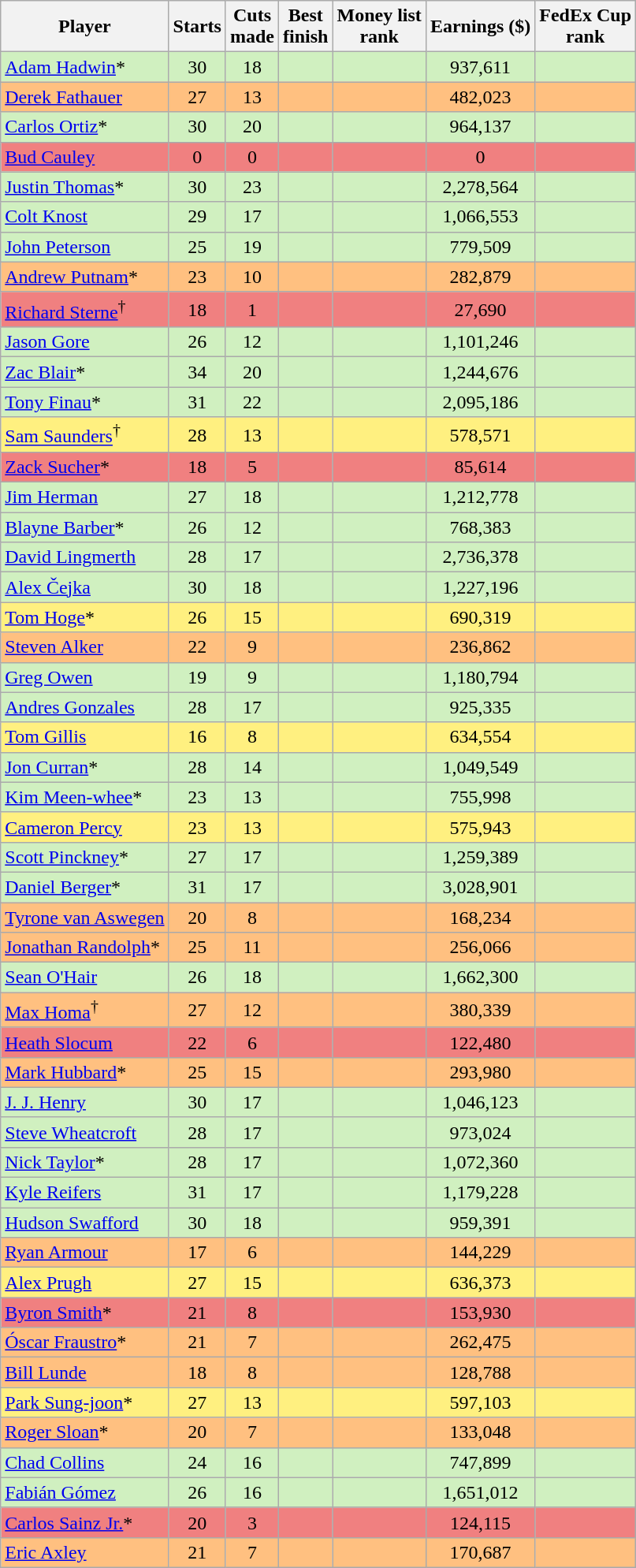<table class="wikitable sortable" style="text-align:center">
<tr>
<th>Player</th>
<th>Starts</th>
<th>Cuts<br>made</th>
<th>Best<br>finish</th>
<th>Money list<br>rank</th>
<th>Earnings ($)</th>
<th>FedEx Cup<br>rank</th>
</tr>
<tr style="background:#D0F0C0;">
<td align=left> <a href='#'>Adam Hadwin</a>*</td>
<td>30</td>
<td>18</td>
<td></td>
<td></td>
<td>937,611</td>
<td></td>
</tr>
<tr style="background:#FFC080;">
<td align=left> <a href='#'>Derek Fathauer</a></td>
<td>27</td>
<td>13</td>
<td></td>
<td></td>
<td>482,023</td>
<td></td>
</tr>
<tr style="background:#D0F0C0;">
<td align=left> <a href='#'>Carlos Ortiz</a>*</td>
<td>30</td>
<td>20</td>
<td></td>
<td></td>
<td>964,137</td>
<td></td>
</tr>
<tr style="background:#F08080;">
<td align=left> <a href='#'>Bud Cauley</a></td>
<td>0</td>
<td>0</td>
<td></td>
<td></td>
<td>0</td>
<td></td>
</tr>
<tr style="background:#D0F0C0;">
<td align=left> <a href='#'>Justin Thomas</a>*</td>
<td>30</td>
<td>23</td>
<td></td>
<td></td>
<td>2,278,564</td>
<td></td>
</tr>
<tr style="background:#D0F0C0;">
<td align=left> <a href='#'>Colt Knost</a></td>
<td>29</td>
<td>17</td>
<td></td>
<td></td>
<td>1,066,553</td>
<td></td>
</tr>
<tr style="background:#D0F0C0;">
<td align=left> <a href='#'>John Peterson</a></td>
<td>25</td>
<td>19</td>
<td></td>
<td></td>
<td>779,509</td>
<td></td>
</tr>
<tr style="background:#FFC080;">
<td align=left> <a href='#'>Andrew Putnam</a>*</td>
<td>23</td>
<td>10</td>
<td></td>
<td></td>
<td>282,879</td>
<td></td>
</tr>
<tr style="background:#F08080;">
<td align=left> <a href='#'>Richard Sterne</a><sup>†</sup></td>
<td>18</td>
<td>1</td>
<td></td>
<td></td>
<td>27,690</td>
<td></td>
</tr>
<tr style="background:#D0F0C0;">
<td align=left> <a href='#'>Jason Gore</a></td>
<td>26</td>
<td>12</td>
<td></td>
<td></td>
<td>1,101,246</td>
<td></td>
</tr>
<tr style="background:#D0F0C0;">
<td align=left> <a href='#'>Zac Blair</a>*</td>
<td>34</td>
<td>20</td>
<td></td>
<td></td>
<td>1,244,676</td>
<td></td>
</tr>
<tr style="background:#D0F0C0;">
<td align=left> <a href='#'>Tony Finau</a>*</td>
<td>31</td>
<td>22</td>
<td></td>
<td></td>
<td>2,095,186</td>
<td></td>
</tr>
<tr style="background:#FFF080;">
<td align=left> <a href='#'>Sam Saunders</a><sup>†</sup></td>
<td>28</td>
<td>13</td>
<td></td>
<td></td>
<td>578,571</td>
<td></td>
</tr>
<tr style="background:#F08080;">
<td align=left> <a href='#'>Zack Sucher</a>*</td>
<td>18</td>
<td>5</td>
<td></td>
<td></td>
<td>85,614</td>
<td></td>
</tr>
<tr style="background:#D0F0C0;">
<td align=left> <a href='#'>Jim Herman</a></td>
<td>27</td>
<td>18</td>
<td></td>
<td></td>
<td>1,212,778</td>
<td></td>
</tr>
<tr style="background:#D0F0C0;">
<td align=left> <a href='#'>Blayne Barber</a>*</td>
<td>26</td>
<td>12</td>
<td></td>
<td></td>
<td>768,383</td>
<td></td>
</tr>
<tr style="background:#D0F0C0;">
<td align=left> <a href='#'>David Lingmerth</a></td>
<td>28</td>
<td>17</td>
<td></td>
<td></td>
<td>2,736,378</td>
<td></td>
</tr>
<tr style="background:#D0F0C0;">
<td align=left> <a href='#'>Alex Čejka</a></td>
<td>30</td>
<td>18</td>
<td></td>
<td></td>
<td>1,227,196</td>
<td></td>
</tr>
<tr style="background:#FFF080;">
<td align=left> <a href='#'>Tom Hoge</a>*</td>
<td>26</td>
<td>15</td>
<td></td>
<td></td>
<td>690,319</td>
<td></td>
</tr>
<tr style="background:#FFC080;">
<td align=left> <a href='#'>Steven Alker</a></td>
<td>22</td>
<td>9</td>
<td></td>
<td></td>
<td>236,862</td>
<td></td>
</tr>
<tr style="background:#D0F0C0;">
<td align=left> <a href='#'>Greg Owen</a></td>
<td>19</td>
<td>9</td>
<td></td>
<td></td>
<td>1,180,794</td>
<td></td>
</tr>
<tr style="background:#D0F0C0;">
<td align=left> <a href='#'>Andres Gonzales</a></td>
<td>28</td>
<td>17</td>
<td></td>
<td></td>
<td>925,335</td>
<td></td>
</tr>
<tr style="background:#FFF080;">
<td align=left> <a href='#'>Tom Gillis</a></td>
<td>16</td>
<td>8</td>
<td></td>
<td></td>
<td>634,554</td>
<td></td>
</tr>
<tr style="background:#D0F0C0;">
<td align=left> <a href='#'>Jon Curran</a>*</td>
<td>28</td>
<td>14</td>
<td></td>
<td></td>
<td>1,049,549</td>
<td></td>
</tr>
<tr style="background:#D0F0C0;">
<td align=left> <a href='#'>Kim Meen-whee</a>*</td>
<td>23</td>
<td>13</td>
<td></td>
<td></td>
<td>755,998</td>
<td></td>
</tr>
<tr style="background:#FFF080;">
<td align=left> <a href='#'>Cameron Percy</a></td>
<td>23</td>
<td>13</td>
<td></td>
<td></td>
<td>575,943</td>
<td></td>
</tr>
<tr style="background:#D0F0C0;">
<td align=left> <a href='#'>Scott Pinckney</a>*</td>
<td>27</td>
<td>17</td>
<td></td>
<td></td>
<td>1,259,389</td>
<td></td>
</tr>
<tr style="background:#D0F0C0;">
<td align=left> <a href='#'>Daniel Berger</a>*</td>
<td>31</td>
<td>17</td>
<td></td>
<td></td>
<td>3,028,901</td>
<td></td>
</tr>
<tr style="background:#FFC080;">
<td align=left> <a href='#'>Tyrone van Aswegen</a></td>
<td>20</td>
<td>8</td>
<td></td>
<td></td>
<td>168,234</td>
<td></td>
</tr>
<tr style="background:#FFC080;">
<td align=left> <a href='#'>Jonathan Randolph</a>*</td>
<td>25</td>
<td>11</td>
<td></td>
<td></td>
<td>256,066</td>
<td></td>
</tr>
<tr style="background:#D0F0C0;">
<td align=left> <a href='#'>Sean O'Hair</a></td>
<td>26</td>
<td>18</td>
<td></td>
<td></td>
<td>1,662,300</td>
<td></td>
</tr>
<tr style="background:#FFC080;">
<td align=left> <a href='#'>Max Homa</a><sup>†</sup></td>
<td>27</td>
<td>12</td>
<td></td>
<td></td>
<td>380,339</td>
<td></td>
</tr>
<tr style="background:#F08080;">
<td align=left> <a href='#'>Heath Slocum</a></td>
<td>22</td>
<td>6</td>
<td></td>
<td></td>
<td>122,480</td>
<td></td>
</tr>
<tr style="background:#FFC080;">
<td align=left> <a href='#'>Mark Hubbard</a>*</td>
<td>25</td>
<td>15</td>
<td></td>
<td></td>
<td>293,980</td>
<td></td>
</tr>
<tr style="background:#D0F0C0;">
<td align=left> <a href='#'>J. J. Henry</a></td>
<td>30</td>
<td>17</td>
<td></td>
<td></td>
<td>1,046,123</td>
<td></td>
</tr>
<tr style="background:#D0F0C0;">
<td align=left> <a href='#'>Steve Wheatcroft</a></td>
<td>28</td>
<td>17</td>
<td></td>
<td></td>
<td>973,024</td>
<td></td>
</tr>
<tr style="background:#D0F0C0;">
<td align=left> <a href='#'>Nick Taylor</a>*</td>
<td>28</td>
<td>17</td>
<td></td>
<td></td>
<td>1,072,360</td>
<td></td>
</tr>
<tr style="background:#D0F0C0;">
<td align=left> <a href='#'>Kyle Reifers</a></td>
<td>31</td>
<td>17</td>
<td></td>
<td></td>
<td>1,179,228</td>
<td></td>
</tr>
<tr style="background:#D0F0C0;">
<td align=left> <a href='#'>Hudson Swafford</a></td>
<td>30</td>
<td>18</td>
<td></td>
<td></td>
<td>959,391</td>
<td></td>
</tr>
<tr style="background:#FFC080;">
<td align=left> <a href='#'>Ryan Armour</a></td>
<td>17</td>
<td>6</td>
<td></td>
<td></td>
<td>144,229</td>
<td></td>
</tr>
<tr style="background:#FFF080;">
<td align=left> <a href='#'>Alex Prugh</a></td>
<td>27</td>
<td>15</td>
<td></td>
<td></td>
<td>636,373</td>
<td></td>
</tr>
<tr style="background:#F08080;">
<td align=left> <a href='#'>Byron Smith</a>*</td>
<td>21</td>
<td>8</td>
<td></td>
<td></td>
<td>153,930</td>
<td></td>
</tr>
<tr style="background:#FFC080;">
<td align=left> <a href='#'>Óscar Fraustro</a>*</td>
<td>21</td>
<td>7</td>
<td></td>
<td></td>
<td>262,475</td>
<td></td>
</tr>
<tr style="background:#FFC080;">
<td align=left> <a href='#'>Bill Lunde</a></td>
<td>18</td>
<td>8</td>
<td></td>
<td></td>
<td>128,788</td>
<td></td>
</tr>
<tr style="background:#FFF080;">
<td align=left> <a href='#'>Park Sung-joon</a>*</td>
<td>27</td>
<td>13</td>
<td></td>
<td></td>
<td>597,103</td>
<td></td>
</tr>
<tr style="background:#FFC080;">
<td align=left> <a href='#'>Roger Sloan</a>*</td>
<td>20</td>
<td>7</td>
<td></td>
<td></td>
<td>133,048</td>
<td></td>
</tr>
<tr style="background:#D0F0C0;">
<td align=left> <a href='#'>Chad Collins</a></td>
<td>24</td>
<td>16</td>
<td></td>
<td></td>
<td>747,899</td>
<td></td>
</tr>
<tr style="background:#D0F0C0;">
<td align=left> <a href='#'>Fabián Gómez</a></td>
<td>26</td>
<td>16</td>
<td></td>
<td></td>
<td>1,651,012</td>
<td></td>
</tr>
<tr style="background:#F08080;">
<td align=left> <a href='#'>Carlos Sainz Jr.</a>*</td>
<td>20</td>
<td>3</td>
<td></td>
<td></td>
<td>124,115</td>
<td></td>
</tr>
<tr style="background:#FFC080;">
<td align=left> <a href='#'>Eric Axley</a></td>
<td>21</td>
<td>7</td>
<td></td>
<td></td>
<td>170,687</td>
<td></td>
</tr>
</table>
